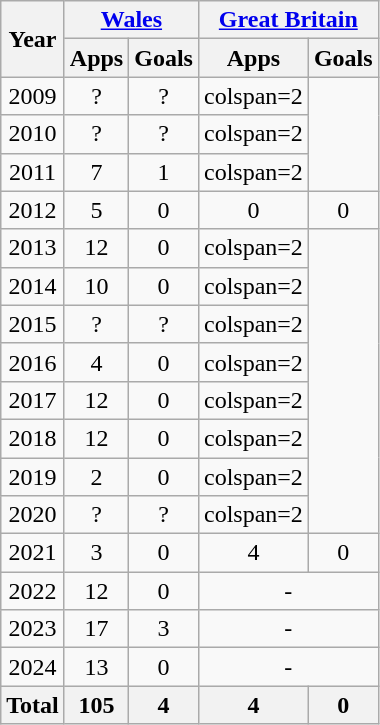<table class="wikitable" style="text-align:center">
<tr>
<th rowspan=2>Year</th>
<th colspan=2><a href='#'>Wales</a></th>
<th colspan=2><a href='#'>Great Britain</a></th>
</tr>
<tr>
<th>Apps</th>
<th>Goals</th>
<th>Apps</th>
<th>Goals</th>
</tr>
<tr>
<td>2009</td>
<td>?</td>
<td>?</td>
<td>colspan=2</td>
</tr>
<tr>
<td>2010</td>
<td>?</td>
<td>?</td>
<td>colspan=2</td>
</tr>
<tr>
<td>2011</td>
<td>7</td>
<td>1</td>
<td>colspan=2</td>
</tr>
<tr>
<td>2012</td>
<td>5</td>
<td>0</td>
<td>0</td>
<td>0</td>
</tr>
<tr>
<td>2013</td>
<td>12</td>
<td>0</td>
<td>colspan=2</td>
</tr>
<tr>
<td>2014</td>
<td>10</td>
<td>0</td>
<td>colspan=2</td>
</tr>
<tr>
<td>2015</td>
<td>?</td>
<td>?</td>
<td>colspan=2</td>
</tr>
<tr>
<td>2016</td>
<td>4</td>
<td>0</td>
<td>colspan=2</td>
</tr>
<tr>
<td>2017</td>
<td>12</td>
<td>0</td>
<td>colspan=2</td>
</tr>
<tr>
<td>2018</td>
<td>12</td>
<td>0</td>
<td>colspan=2</td>
</tr>
<tr>
<td>2019</td>
<td>2</td>
<td>0</td>
<td>colspan=2</td>
</tr>
<tr>
<td>2020</td>
<td>?</td>
<td>?</td>
<td>colspan=2</td>
</tr>
<tr>
<td>2021</td>
<td>3</td>
<td>0</td>
<td>4</td>
<td>0</td>
</tr>
<tr>
<td>2022</td>
<td>12</td>
<td>0</td>
<td colspan="2">-</td>
</tr>
<tr>
<td>2023</td>
<td>17</td>
<td>3</td>
<td colspan="2">-</td>
</tr>
<tr>
<td>2024</td>
<td>13</td>
<td>0</td>
<td colspan="2">-</td>
</tr>
<tr>
<th>Total</th>
<th>105</th>
<th>4</th>
<th>4</th>
<th>0</th>
</tr>
</table>
